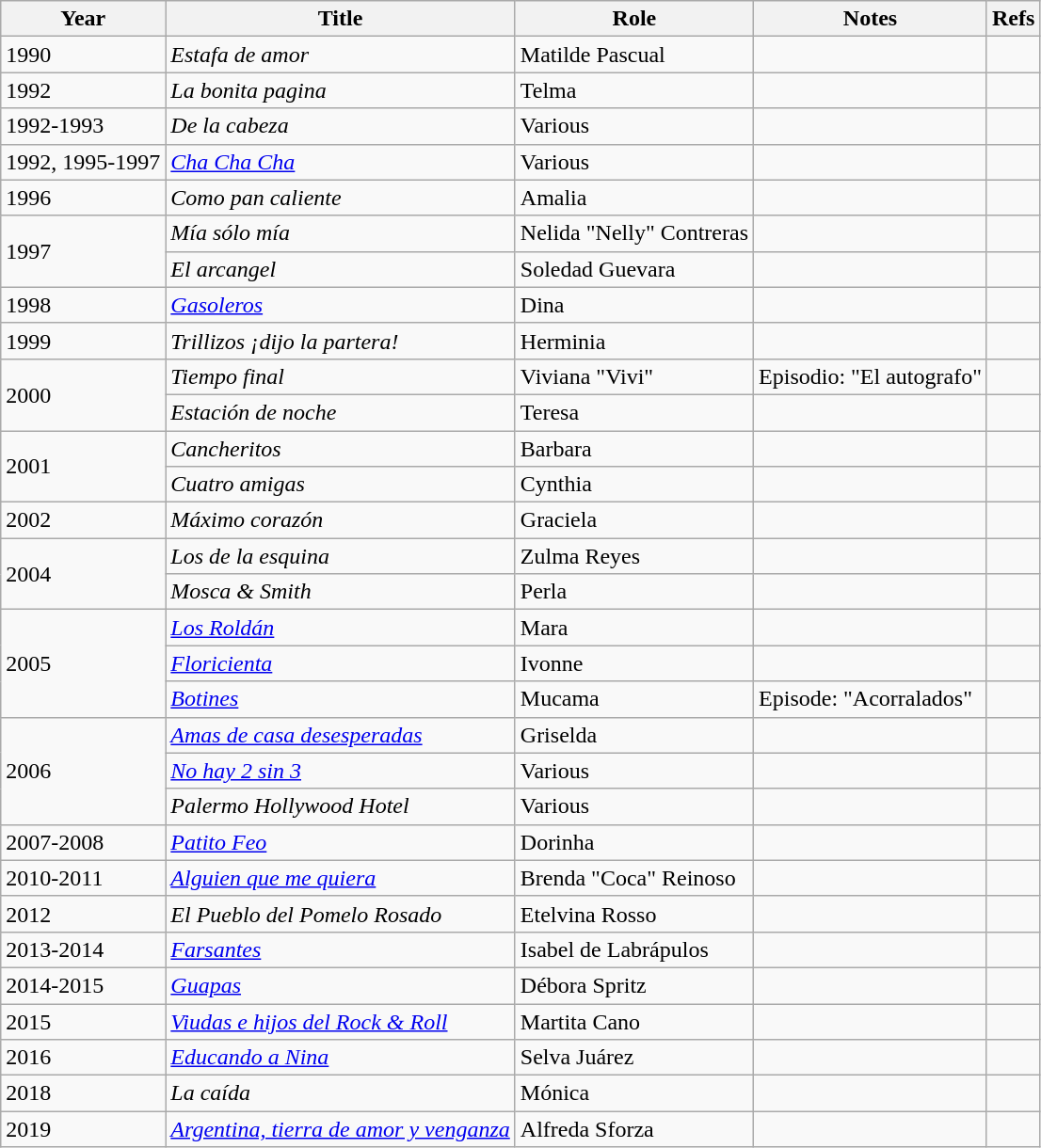<table class="wikitable sortable">
<tr>
<th>Year</th>
<th>Title</th>
<th>Role</th>
<th class="unsortable">Notes</th>
<th class="unsortable">Refs</th>
</tr>
<tr>
<td>1990</td>
<td><em>Estafa de amor</em></td>
<td>Matilde Pascual</td>
<td></td>
<td></td>
</tr>
<tr>
<td>1992</td>
<td><em>La bonita pagina</em></td>
<td>Telma</td>
<td></td>
<td></td>
</tr>
<tr>
<td>1992-1993</td>
<td><em>De la cabeza</em></td>
<td>Various</td>
<td></td>
<td></td>
</tr>
<tr>
<td>1992, 1995-1997</td>
<td><em><a href='#'>Cha Cha Cha</a></em></td>
<td>Various</td>
<td></td>
<td></td>
</tr>
<tr>
<td>1996</td>
<td><em>Como pan caliente</em></td>
<td>Amalia</td>
<td></td>
<td></td>
</tr>
<tr>
<td rowspan="2">1997</td>
<td><em>Mía sólo mía</em></td>
<td>Nelida "Nelly" Contreras</td>
<td></td>
<td></td>
</tr>
<tr>
<td><em>El arcangel</em></td>
<td>Soledad Guevara</td>
<td></td>
<td></td>
</tr>
<tr>
<td>1998</td>
<td><em><a href='#'>Gasoleros</a></em></td>
<td>Dina</td>
<td></td>
<td></td>
</tr>
<tr>
<td>1999</td>
<td><em>Trillizos ¡dijo la partera!</em></td>
<td>Herminia</td>
<td></td>
<td></td>
</tr>
<tr>
<td rowspan="2">2000</td>
<td><em>Tiempo final</em></td>
<td>Viviana "Vivi"</td>
<td>Episodio: "El autografo"</td>
<td></td>
</tr>
<tr>
<td><em>Estación de noche</em></td>
<td>Teresa</td>
<td></td>
<td></td>
</tr>
<tr>
<td rowspan="2">2001</td>
<td><em>Cancheritos</em></td>
<td>Barbara</td>
<td></td>
<td></td>
</tr>
<tr>
<td><em>Cuatro amigas</em></td>
<td>Cynthia</td>
<td></td>
<td></td>
</tr>
<tr>
<td>2002</td>
<td><em>Máximo corazón</em></td>
<td>Graciela</td>
<td></td>
<td></td>
</tr>
<tr>
<td rowspan="2">2004</td>
<td><em>Los de la esquina</em></td>
<td>Zulma Reyes</td>
<td></td>
<td></td>
</tr>
<tr>
<td><em>Mosca & Smith</em></td>
<td>Perla</td>
<td></td>
<td></td>
</tr>
<tr>
<td rowspan="3">2005</td>
<td><em><a href='#'>Los Roldán</a></em></td>
<td>Mara</td>
<td></td>
<td></td>
</tr>
<tr>
<td><em><a href='#'>Floricienta</a></em></td>
<td>Ivonne</td>
<td></td>
<td></td>
</tr>
<tr>
<td><em><a href='#'>Botines</a></em></td>
<td>Mucama</td>
<td>Episode: "Acorralados"</td>
<td></td>
</tr>
<tr>
<td rowspan="3">2006</td>
<td><em><a href='#'>Amas de casa desesperadas</a></em></td>
<td>Griselda</td>
<td></td>
<td></td>
</tr>
<tr>
<td><em><a href='#'>No hay 2 sin 3</a></em></td>
<td>Various</td>
<td></td>
<td></td>
</tr>
<tr>
<td><em>Palermo Hollywood Hotel</em></td>
<td>Various</td>
<td></td>
<td></td>
</tr>
<tr>
<td>2007-2008</td>
<td><em><a href='#'>Patito Feo</a></em></td>
<td>Dorinha</td>
<td></td>
<td></td>
</tr>
<tr>
<td>2010-2011</td>
<td><em><a href='#'>Alguien que me quiera</a></em></td>
<td>Brenda "Coca" Reinoso</td>
<td></td>
<td></td>
</tr>
<tr>
<td>2012</td>
<td><em>El Pueblo del Pomelo Rosado</em></td>
<td>Etelvina Rosso</td>
<td></td>
<td></td>
</tr>
<tr>
<td>2013-2014</td>
<td><em><a href='#'>Farsantes</a></em></td>
<td>Isabel de Labrápulos</td>
<td></td>
<td></td>
</tr>
<tr>
<td>2014-2015</td>
<td><em><a href='#'>Guapas</a></em></td>
<td>Débora Spritz</td>
<td></td>
<td></td>
</tr>
<tr>
<td>2015</td>
<td><em><a href='#'>Viudas e hijos del Rock & Roll</a></em></td>
<td>Martita Cano</td>
<td></td>
<td></td>
</tr>
<tr>
<td>2016</td>
<td><em><a href='#'>Educando a Nina</a></em></td>
<td>Selva Juárez</td>
<td></td>
<td></td>
</tr>
<tr>
<td>2018</td>
<td><em>La caída</em></td>
<td>Mónica</td>
<td></td>
<td></td>
</tr>
<tr>
<td>2019</td>
<td><em><a href='#'>Argentina, tierra de amor y venganza</a></em></td>
<td>Alfreda Sforza</td>
<td></td>
<td></td>
</tr>
</table>
